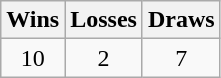<table class="wikitable">
<tr>
<th>Wins</th>
<th>Losses</th>
<th>Draws</th>
</tr>
<tr>
<td align="center">10</td>
<td align="center">2</td>
<td align="center">7</td>
</tr>
</table>
